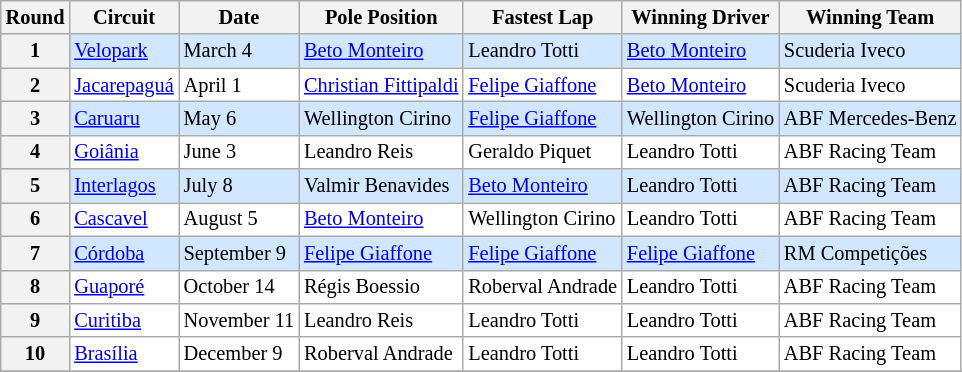<table class="wikitable" style="font-size: 85%">
<tr>
<th>Round</th>
<th>Circuit</th>
<th>Date</th>
<th>Pole Position</th>
<th>Fastest Lap</th>
<th>Winning Driver</th>
<th>Winning Team</th>
</tr>
<tr style="background:#D0E7FF;">
<th>1</th>
<td><a href='#'>Velopark</a></td>
<td>March 4</td>
<td><a href='#'>Beto Monteiro</a></td>
<td>Leandro Totti</td>
<td><a href='#'>Beto Monteiro</a></td>
<td>Scuderia Iveco</td>
</tr>
<tr style="background:#FFFFFF;">
<th>2</th>
<td><a href='#'>Jacarepaguá</a></td>
<td>April 1</td>
<td><a href='#'>Christian Fittipaldi</a></td>
<td><a href='#'>Felipe Giaffone</a></td>
<td><a href='#'>Beto Monteiro</a></td>
<td>Scuderia Iveco</td>
</tr>
<tr style="background:#D0E7FF;">
<th>3</th>
<td><a href='#'>Caruaru</a></td>
<td>May 6</td>
<td>Wellington Cirino</td>
<td><a href='#'>Felipe Giaffone</a></td>
<td>Wellington Cirino</td>
<td>ABF Mercedes-Benz</td>
</tr>
<tr style="background:#FFFFFF;">
<th>4</th>
<td><a href='#'>Goiânia</a></td>
<td>June 3</td>
<td>Leandro Reis</td>
<td>Geraldo Piquet</td>
<td>Leandro Totti</td>
<td>ABF Racing Team</td>
</tr>
<tr style="background:#D0E7FF;">
<th>5</th>
<td><a href='#'>Interlagos</a></td>
<td>July 8</td>
<td>Valmir Benavides</td>
<td><a href='#'>Beto Monteiro</a></td>
<td>Leandro Totti</td>
<td>ABF Racing Team</td>
</tr>
<tr style="background:#FFFFFF;">
<th>6</th>
<td><a href='#'>Cascavel</a></td>
<td>August 5</td>
<td><a href='#'>Beto Monteiro</a></td>
<td>Wellington Cirino</td>
<td>Leandro Totti</td>
<td>ABF Racing Team</td>
</tr>
<tr style="background:#D0E7FF;">
<th>7</th>
<td><a href='#'>Córdoba</a></td>
<td>September 9</td>
<td><a href='#'>Felipe Giaffone</a></td>
<td><a href='#'>Felipe Giaffone</a></td>
<td><a href='#'>Felipe Giaffone</a></td>
<td>RM Competições</td>
</tr>
<tr style="background:#FFFFFF;">
<th>8</th>
<td><a href='#'>Guaporé</a></td>
<td>October 14</td>
<td>Régis Boessio</td>
<td>Roberval Andrade</td>
<td>Leandro Totti</td>
<td>ABF Racing Team</td>
</tr>
<tr style="background:#FFFFFF;">
<th>9</th>
<td><a href='#'>Curitiba</a></td>
<td>November 11</td>
<td>Leandro Reis</td>
<td>Leandro Totti</td>
<td>Leandro Totti</td>
<td>ABF Racing Team</td>
</tr>
<tr style="background:#FFFFFF;">
<th>10</th>
<td><a href='#'>Brasília</a></td>
<td>December 9</td>
<td>Roberval Andrade</td>
<td>Leandro Totti</td>
<td>Leandro Totti</td>
<td>ABF Racing Team</td>
</tr>
<tr style="background:#FFFFFF;">
</tr>
</table>
